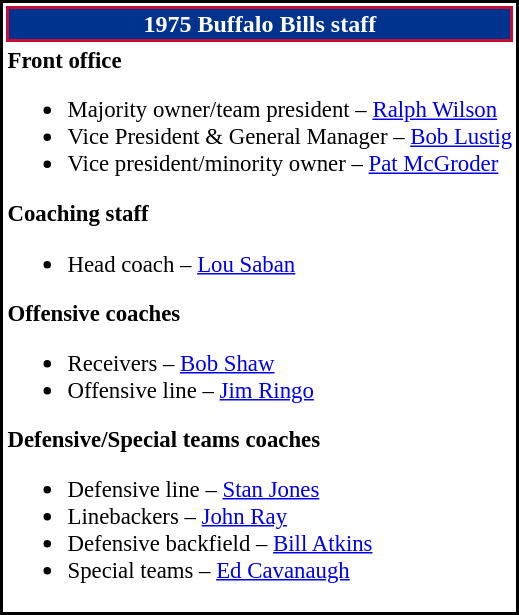<table class="toccolours" style="text-align: left;border:2px solid black;">
<tr>
<th colspan="7" style="background-color: #00338D; color: #FFFFFF; border:2px solid #C60C30; text-align: center;"><strong>1975 Buffalo Bills staff</strong></th>
</tr>
<tr>
<td style="font-size: 95%;" valign="top"><strong>Front office</strong><br><ul><li>Majority owner/team president – <a href='#'>Ralph Wilson</a></li><li>Vice President & General Manager – <a href='#'>Bob Lustig</a></li><li>Vice president/minority owner – <a href='#'>Pat McGroder</a></li></ul><strong>Coaching staff</strong><ul><li>Head coach – <a href='#'>Lou Saban</a></li></ul><strong>Offensive coaches</strong><ul><li>Receivers – <a href='#'>Bob Shaw</a></li><li>Offensive line – <a href='#'>Jim Ringo</a></li></ul><strong>Defensive/Special teams coaches</strong><ul><li>Defensive line – <a href='#'>Stan Jones</a></li><li>Linebackers – <a href='#'>John Ray</a></li><li>Defensive backfield – <a href='#'>Bill Atkins</a></li><li>Special teams – <a href='#'>Ed Cavanaugh</a></li></ul></td>
</tr>
</table>
